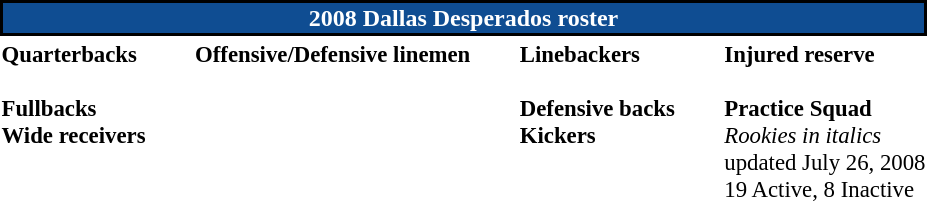<table class="toccolours" style="text-align: left;">
<tr>
<th colspan=7 style="background:#0F4D92; border: 2px solid black; color:white; text-align:center;"><strong>2008 Dallas Desperados roster</strong></th>
</tr>
<tr>
<td style="font-size: 95%;" valign="top"><strong>Quarterbacks</strong><br>
<br><strong>Fullbacks</strong>
<br><strong>Wide receivers</strong>



</td>
<td style="width: 25px;"></td>
<td style="font-size: 95%;" valign="top"><strong>Offensive/Defensive linemen</strong><br>



</td>
<td style="width: 25px;"></td>
<td style="font-size: 95%;" valign="top"><strong>Linebackers</strong><br>
<br><strong>Defensive backs</strong>



<br><strong>Kickers</strong>
</td>
<td style="width: 25px;"></td>
<td style="font-size: 95%;" valign="top"><strong>Injured reserve</strong><br>




<br><strong>Practice Squad</strong>

<br>
<em>Rookies in italics</em><br>
 updated July 26, 2008<br>
19 Active, 8 Inactive
</td>
</tr>
<tr>
</tr>
</table>
